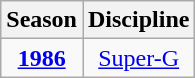<table class=wikitable style="text-align:center">
<tr>
<th>Season</th>
<th>Discipline</th>
</tr>
<tr>
<td><strong><a href='#'>1986</a></strong></td>
<td><a href='#'>Super-G</a></td>
</tr>
</table>
